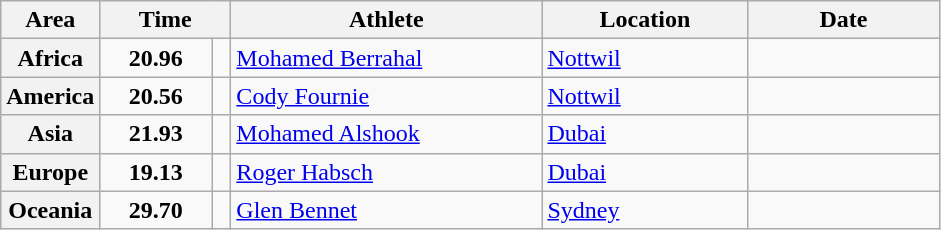<table class="wikitable">
<tr>
<th width="45">Area</th>
<th width="80" colspan="2">Time</th>
<th width="200">Athlete</th>
<th width="130">Location</th>
<th width="120">Date</th>
</tr>
<tr>
<th>Africa</th>
<td align="center"><strong>20.96</strong></td>
<td align="center"></td>
<td> <a href='#'>Mohamed Berrahal</a></td>
<td> <a href='#'>Nottwil</a></td>
<td align="right"></td>
</tr>
<tr>
<th>America</th>
<td align="center"><strong>20.56</strong></td>
<td align="center"></td>
<td> <a href='#'>Cody Fournie</a></td>
<td> <a href='#'>Nottwil</a></td>
<td align="right"></td>
</tr>
<tr>
<th>Asia</th>
<td align="center"><strong>21.93</strong></td>
<td align="center"></td>
<td> <a href='#'>Mohamed Alshook</a></td>
<td> <a href='#'>Dubai</a></td>
<td align="right"></td>
</tr>
<tr>
<th>Europe</th>
<td align="center"><strong>19.13</strong></td>
<td align="center"><strong></strong></td>
<td> <a href='#'>Roger Habsch</a></td>
<td> <a href='#'>Dubai</a></td>
<td align="right"></td>
</tr>
<tr>
<th>Oceania</th>
<td align="center"><strong>29.70</strong></td>
<td align="center"></td>
<td> <a href='#'>Glen Bennet</a></td>
<td> <a href='#'>Sydney</a></td>
<td align="right"></td>
</tr>
</table>
